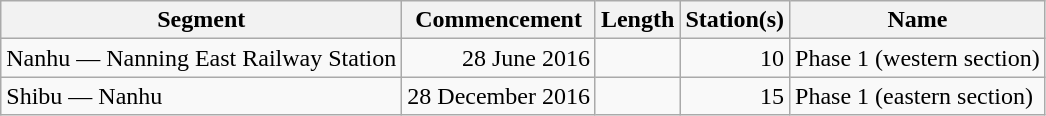<table class="wikitable" style="border-collapse: collapse; text-align: right;">
<tr>
<th>Segment</th>
<th>Commencement</th>
<th>Length</th>
<th>Station(s)</th>
<th>Name</th>
</tr>
<tr>
<td style="text-align: left;">Nanhu — Nanning East Railway Station</td>
<td>28 June 2016</td>
<td></td>
<td>10</td>
<td style="text-align: left;">Phase 1 (western section)</td>
</tr>
<tr>
<td style="text-align: left;">Shibu — Nanhu</td>
<td>28 December 2016</td>
<td></td>
<td>15</td>
<td style="text-align: left;">Phase 1 (eastern section)</td>
</tr>
</table>
